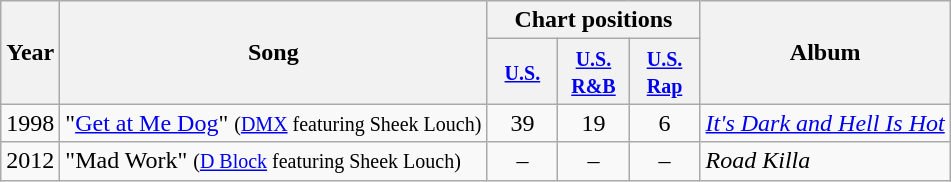<table class="wikitable">
<tr>
<th rowspan="2">Year</th>
<th rowspan="2">Song</th>
<th colspan="3">Chart positions</th>
<th rowspan="2">Album</th>
</tr>
<tr>
<th width="40"><small><a href='#'>U.S.</a></small></th>
<th width="40"><small><a href='#'>U.S. R&B</a></small></th>
<th width="40"><small><a href='#'>U.S. Rap</a></small></th>
</tr>
<tr>
<td style="text-align:center;">1998</td>
<td>"<a href='#'>Get at Me Dog</a>" <small>(<a href='#'>DMX</a> featuring Sheek Louch)</small></td>
<td style="text-align:center;">39</td>
<td style="text-align:center;">19</td>
<td style="text-align:center;">6</td>
<td><em><a href='#'>It's Dark and Hell Is Hot</a></em></td>
</tr>
<tr>
<td style="text-align:center;">2012</td>
<td>"Mad Work" <small>(<a href='#'>D Block</a> featuring Sheek Louch)</small></td>
<td style="text-align:center;">–</td>
<td style="text-align:center;">–</td>
<td style="text-align:center;">–</td>
<td><em>Road Killa</em></td>
</tr>
</table>
